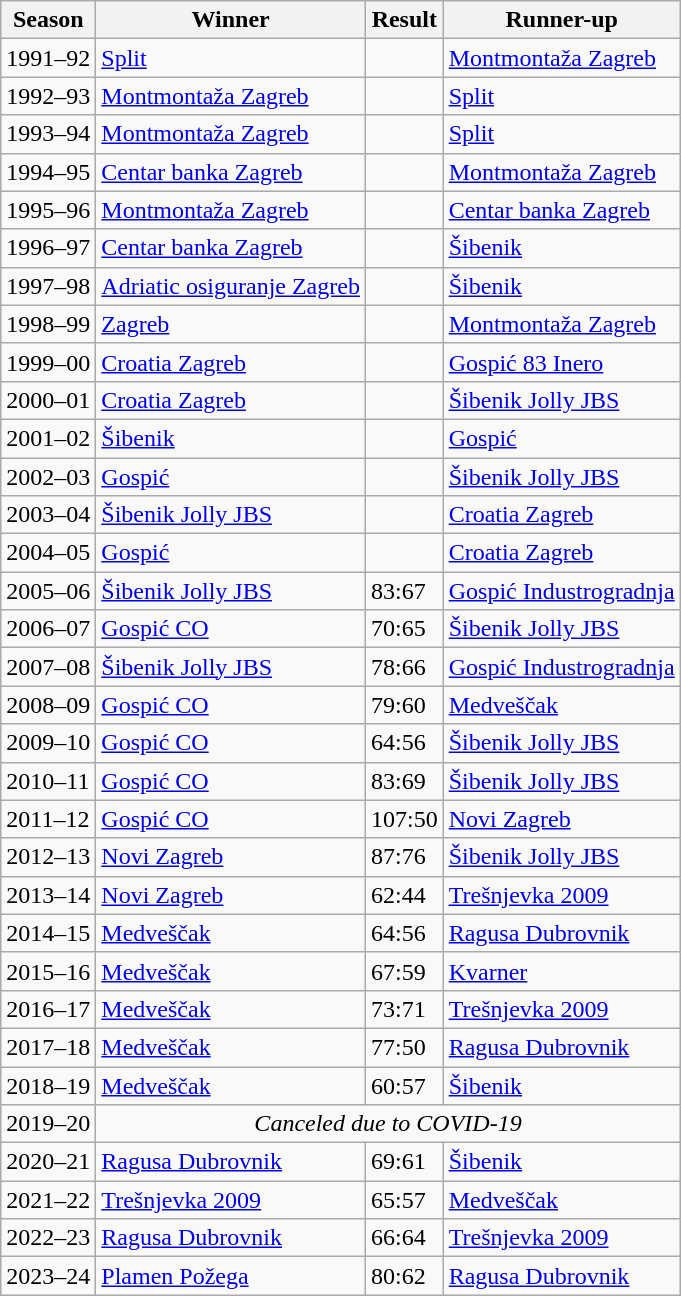<table class="wikitable">
<tr>
<th>Season</th>
<th>Winner</th>
<th>Result</th>
<th>Runner-up</th>
</tr>
<tr>
<td>1991–92</td>
<td><a href='#'>Split</a></td>
<td></td>
<td><a href='#'>Montmontaža Zagreb</a></td>
</tr>
<tr>
<td>1992–93</td>
<td><a href='#'>Montmontaža Zagreb</a></td>
<td></td>
<td><a href='#'>Split</a></td>
</tr>
<tr>
<td>1993–94</td>
<td><a href='#'>Montmontaža Zagreb</a></td>
<td></td>
<td><a href='#'>Split</a></td>
</tr>
<tr>
<td>1994–95</td>
<td><a href='#'>Centar banka Zagreb</a></td>
<td></td>
<td><a href='#'>Montmontaža Zagreb</a></td>
</tr>
<tr>
<td>1995–96</td>
<td><a href='#'>Montmontaža Zagreb</a></td>
<td></td>
<td><a href='#'>Centar banka Zagreb</a></td>
</tr>
<tr>
<td>1996–97</td>
<td><a href='#'>Centar banka Zagreb</a></td>
<td></td>
<td><a href='#'>Šibenik</a></td>
</tr>
<tr>
<td>1997–98</td>
<td><a href='#'>Adriatic osiguranje Zagreb</a></td>
<td></td>
<td><a href='#'>Šibenik</a></td>
</tr>
<tr>
<td>1998–99</td>
<td><a href='#'>Zagreb</a></td>
<td></td>
<td><a href='#'>Montmontaža Zagreb</a></td>
</tr>
<tr>
<td>1999–00</td>
<td><a href='#'>Croatia Zagreb</a></td>
<td></td>
<td><a href='#'>Gospić 83 Inero</a></td>
</tr>
<tr>
<td>2000–01</td>
<td><a href='#'>Croatia Zagreb</a></td>
<td></td>
<td><a href='#'>Šibenik Jolly JBS</a></td>
</tr>
<tr>
<td>2001–02</td>
<td><a href='#'>Šibenik</a></td>
<td></td>
<td><a href='#'>Gospić</a></td>
</tr>
<tr>
<td>2002–03</td>
<td><a href='#'>Gospić</a></td>
<td></td>
<td><a href='#'>Šibenik Jolly JBS</a></td>
</tr>
<tr>
<td>2003–04</td>
<td><a href='#'>Šibenik Jolly JBS</a></td>
<td></td>
<td><a href='#'>Croatia Zagreb</a></td>
</tr>
<tr>
<td>2004–05</td>
<td><a href='#'>Gospić</a></td>
<td></td>
<td><a href='#'>Croatia Zagreb</a></td>
</tr>
<tr>
<td>2005–06</td>
<td><a href='#'>Šibenik Jolly JBS</a></td>
<td>83:67</td>
<td><a href='#'>Gospić Industrogradnja</a></td>
</tr>
<tr>
<td>2006–07</td>
<td><a href='#'>Gospić CO</a></td>
<td>70:65</td>
<td><a href='#'>Šibenik Jolly JBS</a></td>
</tr>
<tr>
<td>2007–08</td>
<td><a href='#'>Šibenik Jolly JBS</a></td>
<td>78:66</td>
<td><a href='#'>Gospić Industrogradnja</a></td>
</tr>
<tr>
<td>2008–09</td>
<td><a href='#'>Gospić CO</a></td>
<td>79:60</td>
<td><a href='#'>Medveščak</a></td>
</tr>
<tr>
<td>2009–10</td>
<td><a href='#'>Gospić CO</a></td>
<td>64:56</td>
<td><a href='#'>Šibenik Jolly JBS</a></td>
</tr>
<tr>
<td>2010–11</td>
<td><a href='#'>Gospić CO</a></td>
<td>83:69</td>
<td><a href='#'>Šibenik Jolly JBS</a></td>
</tr>
<tr>
<td>2011–12</td>
<td><a href='#'>Gospić CO</a></td>
<td>107:50</td>
<td><a href='#'>Novi Zagreb</a></td>
</tr>
<tr>
<td>2012–13</td>
<td><a href='#'>Novi Zagreb</a></td>
<td>87:76</td>
<td><a href='#'>Šibenik Jolly JBS</a></td>
</tr>
<tr>
<td>2013–14</td>
<td><a href='#'>Novi Zagreb</a></td>
<td>62:44</td>
<td><a href='#'>Trešnjevka 2009</a></td>
</tr>
<tr>
<td>2014–15</td>
<td><a href='#'>Medveščak</a></td>
<td>64:56</td>
<td><a href='#'>Ragusa Dubrovnik</a></td>
</tr>
<tr>
<td>2015–16</td>
<td><a href='#'>Medveščak</a></td>
<td>67:59</td>
<td><a href='#'>Kvarner</a></td>
</tr>
<tr>
<td>2016–17</td>
<td><a href='#'>Medveščak</a></td>
<td>73:71</td>
<td><a href='#'>Trešnjevka 2009</a></td>
</tr>
<tr>
<td>2017–18</td>
<td><a href='#'>Medveščak</a></td>
<td>77:50</td>
<td><a href='#'>Ragusa Dubrovnik</a></td>
</tr>
<tr>
<td>2018–19</td>
<td><a href='#'>Medveščak</a></td>
<td>60:57</td>
<td><a href='#'>Šibenik</a></td>
</tr>
<tr>
<td>2019–20</td>
<td align=center colspan=3><em>Canceled due to COVID-19</em></td>
</tr>
<tr>
<td>2020–21</td>
<td><a href='#'>Ragusa Dubrovnik</a></td>
<td>69:61</td>
<td><a href='#'>Šibenik</a></td>
</tr>
<tr>
<td>2021–22</td>
<td><a href='#'>Trešnjevka 2009</a></td>
<td>65:57</td>
<td><a href='#'>Medveščak</a></td>
</tr>
<tr>
<td>2022–23</td>
<td><a href='#'>Ragusa Dubrovnik</a></td>
<td>66:64</td>
<td><a href='#'>Trešnjevka 2009</a></td>
</tr>
<tr>
<td>2023–24</td>
<td><a href='#'>Plamen Požega</a></td>
<td>80:62</td>
<td><a href='#'>Ragusa Dubrovnik</a></td>
</tr>
</table>
